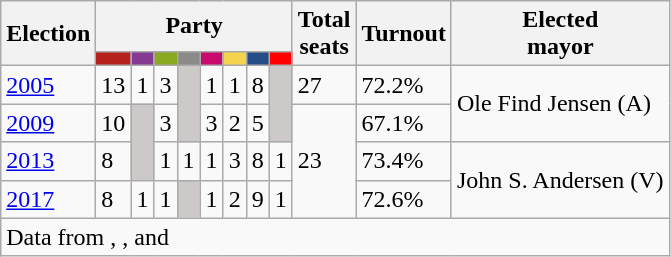<table class="wikitable">
<tr>
<th rowspan="2">Election</th>
<th colspan="8">Party</th>
<th rowspan="2">Total<br>seats</th>
<th rowspan="2">Turnout</th>
<th rowspan="2">Elected<br>mayor</th>
</tr>
<tr>
<td style="background:#B5211D;"><strong><a href='#'></a></strong></td>
<td style="background:#843A93;"><strong><a href='#'></a></strong></td>
<td style="background:#89A920;"><strong><a href='#'></a></strong></td>
<td style="background:#8B8989;"><strong></strong></td>
<td style="background:#C9096C;"><strong><a href='#'></a></strong></td>
<td style="background:#F4D44D;"><strong><a href='#'></a></strong></td>
<td style="background:#254C85;"><strong><a href='#'></a></strong></td>
<td style="background:#FF0000;"><strong><a href='#'></a></strong></td>
</tr>
<tr>
<td><a href='#'>2005</a></td>
<td>13</td>
<td>1</td>
<td>3</td>
<td style="background:#CDC9C9;" rowspan="2"></td>
<td>1</td>
<td>1</td>
<td>8</td>
<td style="background:#CDC9C9;" rowspan="2"></td>
<td>27</td>
<td>72.2%</td>
<td rowspan="2">Ole Find Jensen (A)</td>
</tr>
<tr>
<td><a href='#'>2009</a></td>
<td>10</td>
<td style="background:#CDC9C9;" rowspan="2"></td>
<td>3</td>
<td>3</td>
<td>2</td>
<td>5</td>
<td rowspan="3">23</td>
<td>67.1%</td>
</tr>
<tr>
<td><a href='#'>2013</a></td>
<td>8</td>
<td>1</td>
<td>1</td>
<td>1</td>
<td>3</td>
<td>8</td>
<td>1</td>
<td>73.4%</td>
<td rowspan="2">John S. Andersen (V)</td>
</tr>
<tr>
<td><a href='#'>2017</a></td>
<td>8</td>
<td>1</td>
<td>1</td>
<td style="background:#CDC9C9;"></td>
<td>1</td>
<td>2</td>
<td>9</td>
<td>1</td>
<td>72.6%</td>
</tr>
<tr>
<td colspan="14">Data from , ,  and </td>
</tr>
</table>
